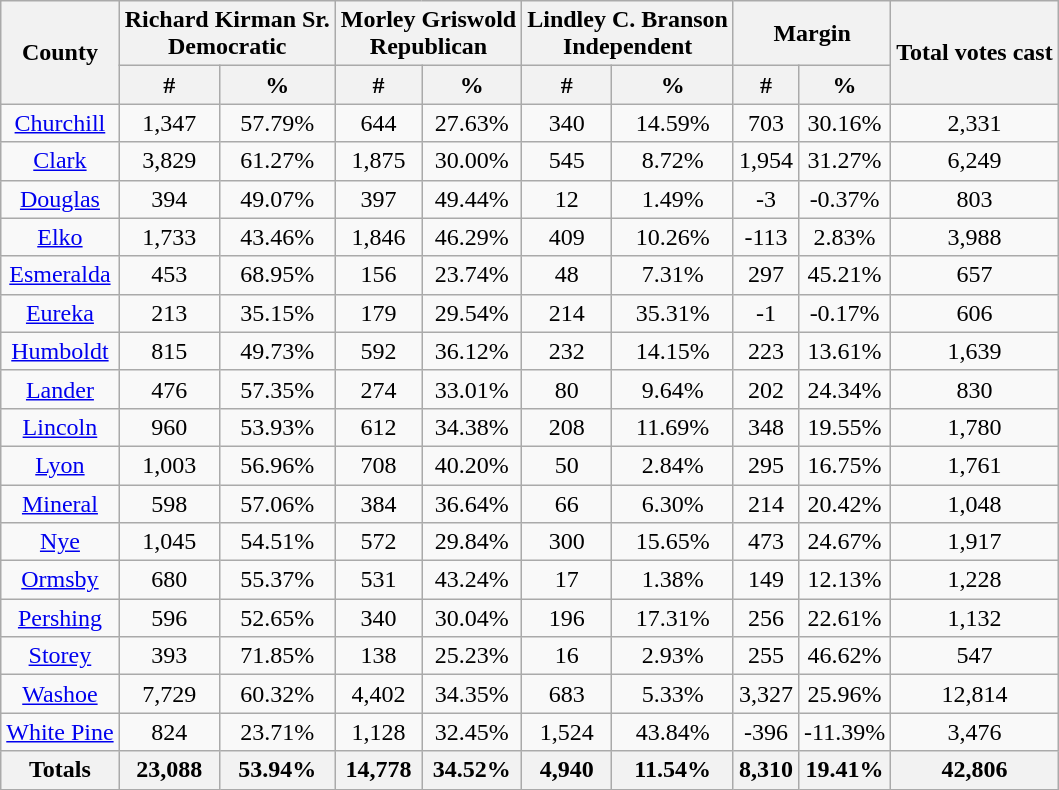<table class="wikitable sortable" style="text-align:center">
<tr>
<th rowspan="2">County</th>
<th style="text-align:center;" colspan="2">Richard Kirman Sr.<br>Democratic</th>
<th style="text-align:center;" colspan="2">Morley Griswold<br>Republican</th>
<th style="text-align:center;" colspan="2">Lindley C. Branson<br>Independent</th>
<th style="text-align:center;" colspan="2">Margin</th>
<th style="text-align:center;" rowspan="2">Total votes cast</th>
</tr>
<tr>
<th style="text-align:center;" data-sort-type="number">#</th>
<th style="text-align:center;" data-sort-type="number">%</th>
<th style="text-align:center;" data-sort-type="number">#</th>
<th style="text-align:center;" data-sort-type="number">%</th>
<th style="text-align:center;" data-sort-type="number">#</th>
<th style="text-align:center;" data-sort-type="number">%</th>
<th style="text-align:center;" data-sort-type="number">#</th>
<th style="text-align:center;" data-sort-type="number">%</th>
</tr>
<tr style="text-align:center;">
<td><a href='#'>Churchill</a></td>
<td>1,347</td>
<td>57.79%</td>
<td>644</td>
<td>27.63%</td>
<td>340</td>
<td>14.59%</td>
<td>703</td>
<td>30.16%</td>
<td>2,331</td>
</tr>
<tr style="text-align:center;">
<td><a href='#'>Clark</a></td>
<td>3,829</td>
<td>61.27%</td>
<td>1,875</td>
<td>30.00%</td>
<td>545</td>
<td>8.72%</td>
<td>1,954</td>
<td>31.27%</td>
<td>6,249</td>
</tr>
<tr style="text-align:center;">
<td><a href='#'>Douglas</a></td>
<td>394</td>
<td>49.07%</td>
<td>397</td>
<td>49.44%</td>
<td>12</td>
<td>1.49%</td>
<td>-3</td>
<td>-0.37%</td>
<td>803</td>
</tr>
<tr style="text-align:center;">
<td><a href='#'>Elko</a></td>
<td>1,733</td>
<td>43.46%</td>
<td>1,846</td>
<td>46.29%</td>
<td>409</td>
<td>10.26%</td>
<td>-113</td>
<td>2.83%</td>
<td>3,988</td>
</tr>
<tr style="text-align:center;">
<td><a href='#'>Esmeralda</a></td>
<td>453</td>
<td>68.95%</td>
<td>156</td>
<td>23.74%</td>
<td>48</td>
<td>7.31%</td>
<td>297</td>
<td>45.21%</td>
<td>657</td>
</tr>
<tr style="text-align:center;">
<td><a href='#'>Eureka</a></td>
<td>213</td>
<td>35.15%</td>
<td>179</td>
<td>29.54%</td>
<td>214</td>
<td>35.31%</td>
<td>-1</td>
<td>-0.17%</td>
<td>606</td>
</tr>
<tr style="text-align:center;">
<td><a href='#'>Humboldt</a></td>
<td>815</td>
<td>49.73%</td>
<td>592</td>
<td>36.12%</td>
<td>232</td>
<td>14.15%</td>
<td>223</td>
<td>13.61%</td>
<td>1,639</td>
</tr>
<tr style="text-align:center;">
<td><a href='#'>Lander</a></td>
<td>476</td>
<td>57.35%</td>
<td>274</td>
<td>33.01%</td>
<td>80</td>
<td>9.64%</td>
<td>202</td>
<td>24.34%</td>
<td>830</td>
</tr>
<tr style="text-align:center;">
<td><a href='#'>Lincoln</a></td>
<td>960</td>
<td>53.93%</td>
<td>612</td>
<td>34.38%</td>
<td>208</td>
<td>11.69%</td>
<td>348</td>
<td>19.55%</td>
<td>1,780</td>
</tr>
<tr style="text-align:center;">
<td><a href='#'>Lyon</a></td>
<td>1,003</td>
<td>56.96%</td>
<td>708</td>
<td>40.20%</td>
<td>50</td>
<td>2.84%</td>
<td>295</td>
<td>16.75%</td>
<td>1,761</td>
</tr>
<tr style="text-align:center;">
<td><a href='#'>Mineral</a></td>
<td>598</td>
<td>57.06%</td>
<td>384</td>
<td>36.64%</td>
<td>66</td>
<td>6.30%</td>
<td>214</td>
<td>20.42%</td>
<td>1,048</td>
</tr>
<tr style="text-align:center;">
<td><a href='#'>Nye</a></td>
<td>1,045</td>
<td>54.51%</td>
<td>572</td>
<td>29.84%</td>
<td>300</td>
<td>15.65%</td>
<td>473</td>
<td>24.67%</td>
<td>1,917</td>
</tr>
<tr style="text-align:center;">
<td><a href='#'>Ormsby</a></td>
<td>680</td>
<td>55.37%</td>
<td>531</td>
<td>43.24%</td>
<td>17</td>
<td>1.38%</td>
<td>149</td>
<td>12.13%</td>
<td>1,228</td>
</tr>
<tr style="text-align:center;">
<td><a href='#'>Pershing</a></td>
<td>596</td>
<td>52.65%</td>
<td>340</td>
<td>30.04%</td>
<td>196</td>
<td>17.31%</td>
<td>256</td>
<td>22.61%</td>
<td>1,132</td>
</tr>
<tr style="text-align:center;">
<td><a href='#'>Storey</a></td>
<td>393</td>
<td>71.85%</td>
<td>138</td>
<td>25.23%</td>
<td>16</td>
<td>2.93%</td>
<td>255</td>
<td>46.62%</td>
<td>547</td>
</tr>
<tr style="text-align:center;">
<td><a href='#'>Washoe</a></td>
<td>7,729</td>
<td>60.32%</td>
<td>4,402</td>
<td>34.35%</td>
<td>683</td>
<td>5.33%</td>
<td>3,327</td>
<td>25.96%</td>
<td>12,814</td>
</tr>
<tr style="text-align:center;">
<td><a href='#'>White Pine</a></td>
<td>824</td>
<td>23.71%</td>
<td>1,128</td>
<td>32.45%</td>
<td>1,524</td>
<td>43.84%</td>
<td>-396</td>
<td>-11.39%</td>
<td>3,476</td>
</tr>
<tr style="text-align:center;">
<th>Totals</th>
<th>23,088</th>
<th>53.94%</th>
<th>14,778</th>
<th>34.52%</th>
<th>4,940</th>
<th>11.54%</th>
<th>8,310</th>
<th>19.41%</th>
<th>42,806</th>
</tr>
</table>
